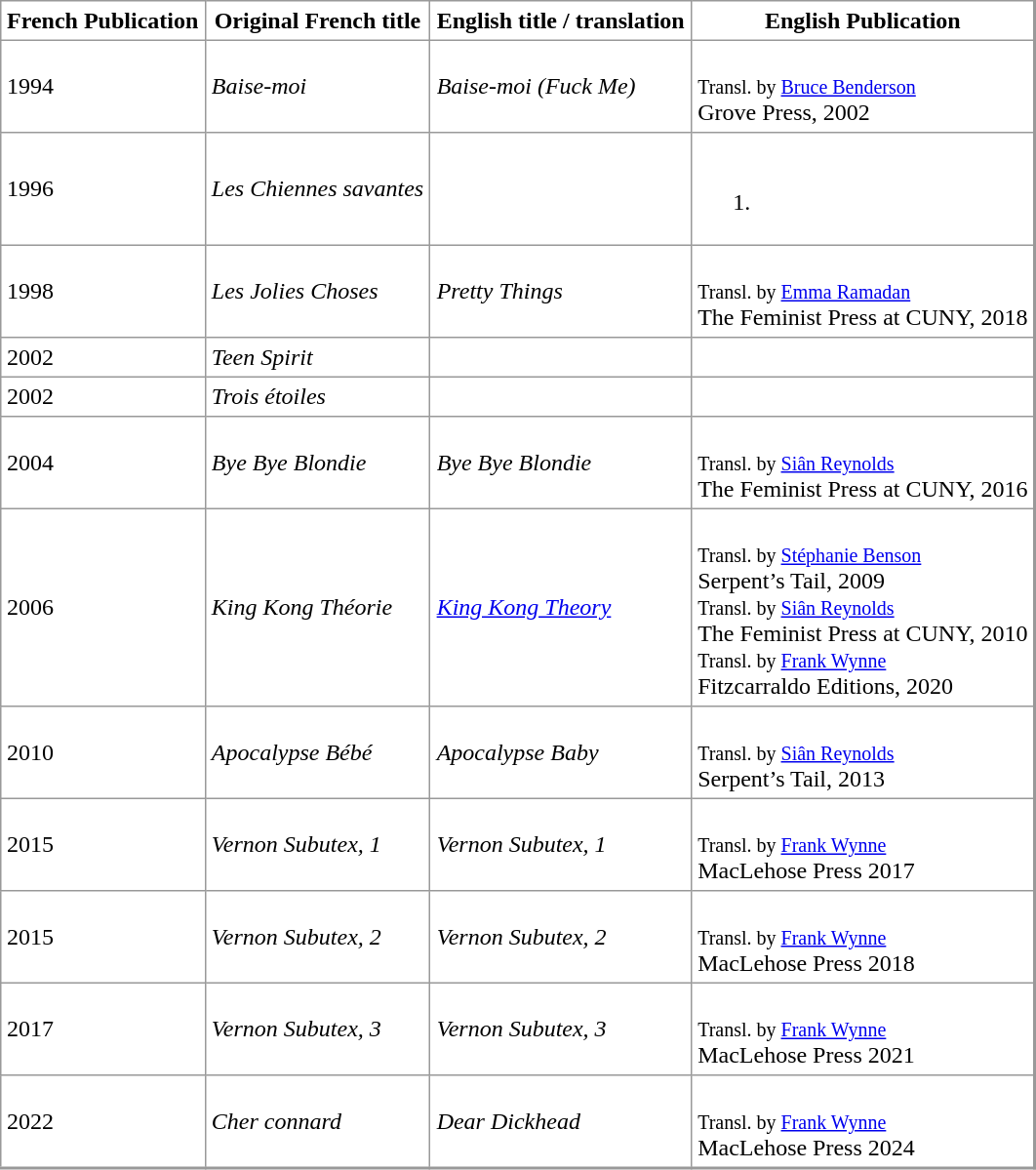<table align="center" rules="all" cellspacing="0" cellpadding="4" style="border: 1px solid #999; border-right: 2px solid #999; border-bottom:2px solid #999">
<tr>
<th>French Publication</th>
<th>Original French title</th>
<th>English title / translation</th>
<th>English Publication</th>
</tr>
<tr>
<td>1994<br></td>
<td><em>Baise-moi</em></td>
<td><em>Baise-moi (Fuck Me)</em><br></td>
<td><br><small>Transl. by <a href='#'>Bruce Benderson</a></small><br>
Grove Press, 2002</td>
</tr>
<tr>
<td>1996<br></td>
<td><em>Les Chiennes savantes</em></td>
<td><br></td>
<td><br><ol><li></li></ol></td>
</tr>
<tr>
<td>1998<br></td>
<td><em>Les Jolies Choses</em></td>
<td><em>Pretty Things</em><br></td>
<td><br><small>Transl. by <a href='#'>Emma Ramadan</a></small><br>
The Feminist Press at CUNY, 2018</td>
</tr>
<tr>
<td>2002<br></td>
<td><em>Teen Spirit</em></td>
<td><br></td>
<td></td>
</tr>
<tr>
<td>2002<br></td>
<td><em>Trois étoiles</em></td>
<td><br></td>
<td></td>
</tr>
<tr>
<td>2004<br></td>
<td><em>Bye Bye Blondie</em></td>
<td><em>Bye Bye Blondie</em><br></td>
<td><br><small>Transl. by <a href='#'>Siân Reynolds</a></small><br>
The Feminist Press at CUNY, 2016</td>
</tr>
<tr>
<td>2006<br></td>
<td><em>King Kong Théorie</em></td>
<td><em><a href='#'>King Kong Theory</a></em><br></td>
<td><br><small>Transl. by <a href='#'>Stéphanie Benson</a></small><br>
Serpent’s Tail, 2009<br>
<small>Transl. by <a href='#'>Siân Reynolds</a></small><br>
The Feminist Press at CUNY, 2010<br>
<small>Transl. by <a href='#'>Frank Wynne</a></small><br>
Fitzcarraldo Editions, 2020</td>
</tr>
<tr>
<td>2010<br></td>
<td><em>Apocalypse Bébé</em></td>
<td><em>Apocalypse Baby</em><br></td>
<td><br><small>Transl. by <a href='#'>Siân Reynolds</a></small><br>
Serpent’s Tail, 2013</td>
</tr>
<tr>
<td>2015<br></td>
<td><em>Vernon Subutex, 1</em></td>
<td><em>Vernon Subutex, 1</em> <br></td>
<td><br><small>Transl. by <a href='#'>Frank Wynne</a></small><br>
MacLehose Press 2017</td>
</tr>
<tr>
<td>2015<br></td>
<td><em>Vernon Subutex, 2</em></td>
<td><em>Vernon Subutex, 2</em> <br></td>
<td><br><small>Transl. by <a href='#'>Frank Wynne</a></small><br>
MacLehose Press 2018</td>
</tr>
<tr>
<td>2017<br></td>
<td><em>Vernon Subutex, 3</em></td>
<td><em>Vernon Subutex, 3</em> <br></td>
<td><br><small>Transl. by <a href='#'>Frank Wynne</a></small><br>
MacLehose Press 2021</td>
</tr>
<tr>
<td>2022<br></td>
<td><em>Cher connard</em></td>
<td><em>Dear Dickhead</em><br></td>
<td><br><small>Transl. by <a href='#'>Frank Wynne</a></small><br>
MacLehose Press 2024</td>
</tr>
</table>
